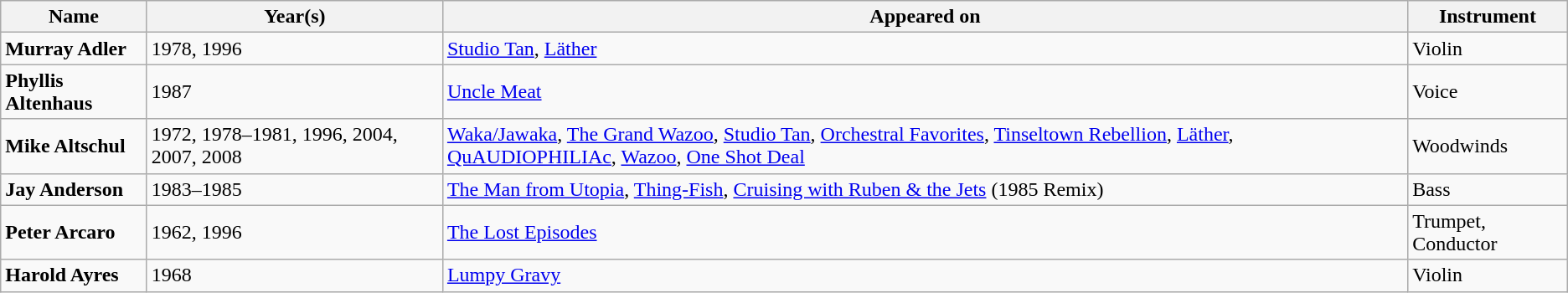<table class="wikitable">
<tr>
<th>Name</th>
<th>Year(s)</th>
<th>Appeared on</th>
<th>Instrument</th>
</tr>
<tr>
<td><strong>Murray Adler</strong></td>
<td>1978, 1996</td>
<td><a href='#'>Studio Tan</a>, <a href='#'>Läther</a></td>
<td>Violin</td>
</tr>
<tr>
<td><strong>Phyllis Altenhaus</strong></td>
<td>1987</td>
<td><a href='#'>Uncle Meat</a></td>
<td>Voice</td>
</tr>
<tr>
<td><strong>Mike Altschul</strong></td>
<td>1972, 1978–1981, 1996, 2004, 2007, 2008</td>
<td><a href='#'>Waka/Jawaka</a>, <a href='#'>The Grand Wazoo</a>, <a href='#'>Studio Tan</a>, <a href='#'>Orchestral Favorites</a>, <a href='#'>Tinseltown Rebellion</a>, <a href='#'>Läther</a>, <a href='#'>QuAUDIOPHILIAc</a>, <a href='#'>Wazoo</a>, <a href='#'>One Shot Deal</a></td>
<td>Woodwinds</td>
</tr>
<tr>
<td><strong>Jay Anderson</strong></td>
<td>1983–1985</td>
<td><a href='#'>The Man from Utopia</a>, <a href='#'>Thing-Fish</a>, <a href='#'>Cruising with Ruben & the Jets</a> (1985 Remix)</td>
<td>Bass</td>
</tr>
<tr>
<td><strong>Peter Arcaro</strong></td>
<td>1962, 1996</td>
<td><a href='#'>The Lost Episodes</a></td>
<td>Trumpet, Conductor</td>
</tr>
<tr>
<td><strong>Harold Ayres</strong></td>
<td>1968</td>
<td><a href='#'>Lumpy Gravy</a></td>
<td>Violin</td>
</tr>
</table>
